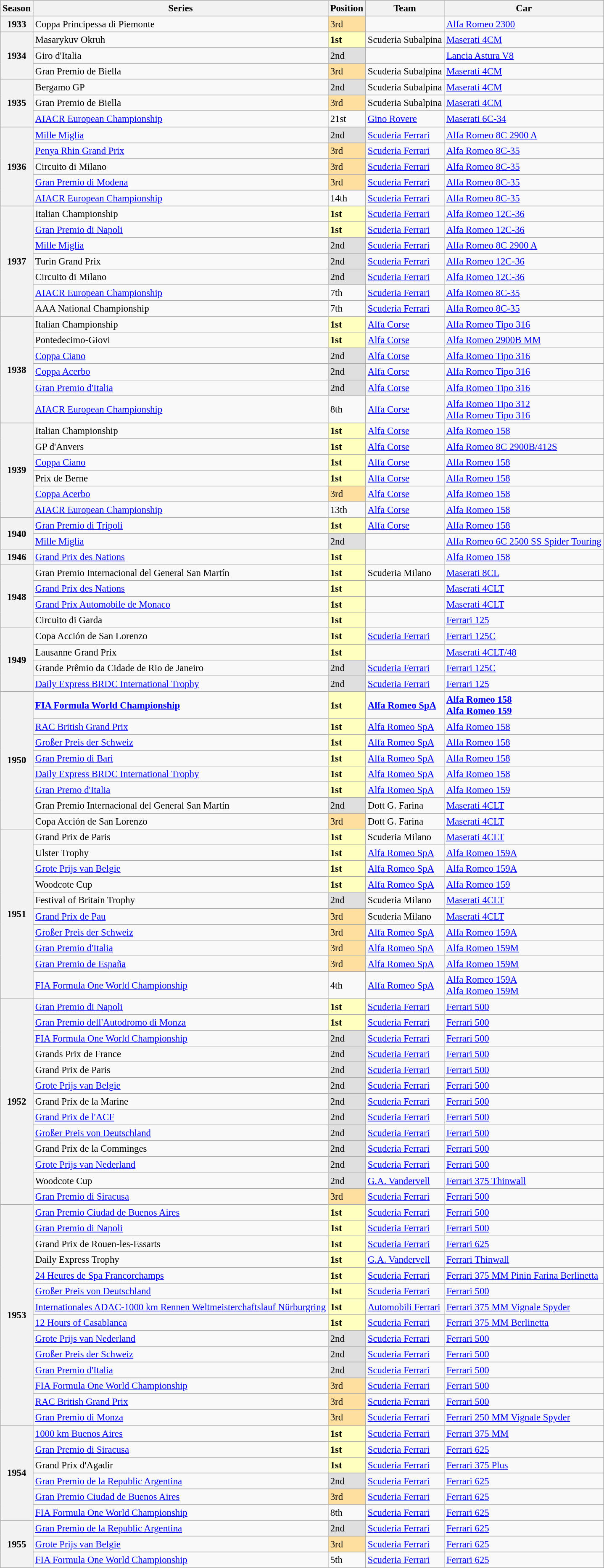<table class="wikitable" style="font-size: 95%;">
<tr>
<th>Season</th>
<th>Series</th>
<th>Position</th>
<th>Team</th>
<th>Car</th>
</tr>
<tr>
<th rowspan=1>1933</th>
<td>Coppa Principessa di Piemonte</td>
<td style="background:#ffdf9f;">3rd</td>
<td></td>
<td><a href='#'>Alfa Romeo 2300</a></td>
</tr>
<tr>
<th rowspan=3>1934</th>
<td>Masarykuv Okruh</td>
<td style="background:#ffffbf;"><strong>1st</strong></td>
<td>Scuderia Subalpina</td>
<td><a href='#'>Maserati 4CM</a></td>
</tr>
<tr>
<td>Giro d'Italia</td>
<td style="background:#dfdfdf;">2nd</td>
<td></td>
<td><a href='#'>Lancia Astura V8</a></td>
</tr>
<tr>
<td>Gran Premio de Biella</td>
<td style="background:#ffdf9f;">3rd</td>
<td>Scuderia Subalpina</td>
<td><a href='#'>Maserati 4CM</a></td>
</tr>
<tr>
<th rowspan=3>1935</th>
<td>Bergamo GP</td>
<td style="background:#dfdfdf;">2nd</td>
<td>Scuderia Subalpina</td>
<td><a href='#'>Maserati 4CM</a></td>
</tr>
<tr>
<td>Gran Premio de Biella</td>
<td style="background:#ffdf9f;">3rd</td>
<td>Scuderia Subalpina</td>
<td><a href='#'>Maserati 4CM</a></td>
</tr>
<tr>
<td><a href='#'>AIACR European Championship</a></td>
<td>21st</td>
<td><a href='#'>Gino Rovere</a></td>
<td><a href='#'>Maserati 6C-34</a></td>
</tr>
<tr>
<th rowspan=5>1936</th>
<td><a href='#'>Mille Miglia</a></td>
<td style="background:#dfdfdf;">2nd</td>
<td><a href='#'>Scuderia Ferrari</a></td>
<td><a href='#'>Alfa Romeo 8C 2900 A</a></td>
</tr>
<tr>
<td><a href='#'>Penya Rhin Grand Prix</a></td>
<td style="background:#ffdf9f;">3rd</td>
<td><a href='#'>Scuderia Ferrari</a></td>
<td><a href='#'>Alfa Romeo 8C-35</a></td>
</tr>
<tr>
<td>Circuito di Milano</td>
<td style="background:#ffdf9f;">3rd</td>
<td><a href='#'>Scuderia Ferrari</a></td>
<td><a href='#'>Alfa Romeo 8C-35</a></td>
</tr>
<tr>
<td><a href='#'>Gran Premio di Modena</a></td>
<td style="background:#ffdf9f;">3rd</td>
<td><a href='#'>Scuderia Ferrari</a></td>
<td><a href='#'>Alfa Romeo 8C-35</a></td>
</tr>
<tr>
<td><a href='#'>AIACR European Championship</a></td>
<td>14th</td>
<td><a href='#'>Scuderia Ferrari</a></td>
<td><a href='#'>Alfa Romeo 8C-35</a></td>
</tr>
<tr>
<th rowspan=7>1937</th>
<td>Italian Championship</td>
<td style="background:#ffffbf;"><strong>1st</strong></td>
<td><a href='#'>Scuderia Ferrari</a></td>
<td><a href='#'>Alfa Romeo 12C-36</a></td>
</tr>
<tr>
<td><a href='#'>Gran Premio di Napoli</a></td>
<td style="background:#ffffbf;"><strong>1st</strong></td>
<td><a href='#'>Scuderia Ferrari</a></td>
<td><a href='#'>Alfa Romeo 12C-36</a></td>
</tr>
<tr>
<td><a href='#'>Mille Miglia</a></td>
<td style="background:#dfdfdf;">2nd</td>
<td><a href='#'>Scuderia Ferrari</a></td>
<td><a href='#'>Alfa Romeo 8C 2900 A</a></td>
</tr>
<tr>
<td>Turin Grand Prix</td>
<td style="background:#dfdfdf;">2nd</td>
<td><a href='#'>Scuderia Ferrari</a></td>
<td><a href='#'>Alfa Romeo 12C-36</a></td>
</tr>
<tr>
<td>Circuito di Milano</td>
<td style="background:#dfdfdf;">2nd</td>
<td><a href='#'>Scuderia Ferrari</a></td>
<td><a href='#'>Alfa Romeo 12C-36</a></td>
</tr>
<tr>
<td><a href='#'>AIACR European Championship</a></td>
<td>7th</td>
<td><a href='#'>Scuderia Ferrari</a></td>
<td><a href='#'>Alfa Romeo 8C-35</a></td>
</tr>
<tr>
<td>AAA National Championship</td>
<td>7th</td>
<td><a href='#'>Scuderia Ferrari</a></td>
<td><a href='#'>Alfa Romeo 8C-35</a></td>
</tr>
<tr>
<th rowspan=6>1938</th>
<td>Italian Championship</td>
<td style="background:#ffffbf;"><strong>1st</strong></td>
<td><a href='#'>Alfa Corse</a></td>
<td><a href='#'>Alfa Romeo Tipo 316</a></td>
</tr>
<tr>
<td>Pontedecimo-Giovi</td>
<td style="background:#ffffbf;"><strong>1st</strong></td>
<td><a href='#'>Alfa Corse</a></td>
<td><a href='#'>Alfa Romeo 2900B MM</a></td>
</tr>
<tr>
<td><a href='#'>Coppa Ciano</a></td>
<td style="background:#dfdfdf;">2nd</td>
<td><a href='#'>Alfa Corse</a></td>
<td><a href='#'>Alfa Romeo Tipo 316</a></td>
</tr>
<tr>
<td><a href='#'>Coppa Acerbo</a></td>
<td style="background:#dfdfdf;">2nd</td>
<td><a href='#'>Alfa Corse</a></td>
<td><a href='#'>Alfa Romeo Tipo 316</a></td>
</tr>
<tr>
<td><a href='#'>Gran Premio d'Italia</a></td>
<td style="background:#dfdfdf;">2nd</td>
<td><a href='#'>Alfa Corse</a></td>
<td><a href='#'>Alfa Romeo Tipo 316</a></td>
</tr>
<tr>
<td><a href='#'>AIACR European Championship</a></td>
<td>8th</td>
<td><a href='#'>Alfa Corse</a></td>
<td><a href='#'>Alfa Romeo Tipo 312</a><br><a href='#'>Alfa Romeo Tipo 316</a></td>
</tr>
<tr>
<th rowspan=6>1939</th>
<td>Italian Championship</td>
<td style="background:#ffffbf;"><strong>1st</strong></td>
<td><a href='#'>Alfa Corse</a></td>
<td><a href='#'>Alfa Romeo 158</a></td>
</tr>
<tr>
<td>GP d'Anvers</td>
<td style="background:#ffffbf;"><strong>1st</strong></td>
<td><a href='#'>Alfa Corse</a></td>
<td><a href='#'>Alfa Romeo 8C 2900B/412S</a></td>
</tr>
<tr>
<td><a href='#'>Coppa Ciano</a></td>
<td style="background:#ffffbf;"><strong>1st</strong></td>
<td><a href='#'>Alfa Corse</a></td>
<td><a href='#'>Alfa Romeo 158</a></td>
</tr>
<tr>
<td>Prix de Berne</td>
<td style="background:#ffffbf;"><strong>1st</strong></td>
<td><a href='#'>Alfa Corse</a></td>
<td><a href='#'>Alfa Romeo 158</a></td>
</tr>
<tr>
<td><a href='#'>Coppa Acerbo</a></td>
<td style="background:#ffdf9f;">3rd</td>
<td><a href='#'>Alfa Corse</a></td>
<td><a href='#'>Alfa Romeo 158</a></td>
</tr>
<tr>
<td><a href='#'>AIACR European Championship</a></td>
<td>13th</td>
<td><a href='#'>Alfa Corse</a></td>
<td><a href='#'>Alfa Romeo 158</a></td>
</tr>
<tr>
<th rowspan=2>1940</th>
<td><a href='#'>Gran Premio di Tripoli</a></td>
<td style="background:#ffffbf;"><strong>1st</strong></td>
<td><a href='#'>Alfa Corse</a></td>
<td><a href='#'>Alfa Romeo 158</a></td>
</tr>
<tr>
<td><a href='#'>Mille Miglia</a></td>
<td style="background:#dfdfdf;">2nd</td>
<td></td>
<td><a href='#'>Alfa Romeo 6C 2500 SS Spider Touring</a></td>
</tr>
<tr>
<th rowspan=1>1946</th>
<td><a href='#'>Grand Prix des Nations</a></td>
<td style="background:#ffffbf;"><strong>1st</strong></td>
<td></td>
<td><a href='#'>Alfa Romeo 158</a></td>
</tr>
<tr>
<th rowspan=4>1948</th>
<td>Gran Premio Internacional del General San Martín</td>
<td style="background:#ffffbf;"><strong>1st</strong></td>
<td>Scuderia Milano</td>
<td><a href='#'>Maserati 8CL</a></td>
</tr>
<tr>
<td><a href='#'>Grand Prix des Nations</a></td>
<td style="background:#ffffbf;"><strong>1st</strong></td>
<td></td>
<td><a href='#'>Maserati 4CLT</a></td>
</tr>
<tr>
<td><a href='#'>Grand Prix Automobile de Monaco</a></td>
<td style="background:#ffffbf;"><strong>1st</strong></td>
<td></td>
<td><a href='#'>Maserati 4CLT</a></td>
</tr>
<tr>
<td>Circuito di Garda</td>
<td style="background:#ffffbf;"><strong>1st</strong></td>
<td></td>
<td><a href='#'>Ferrari 125</a></td>
</tr>
<tr>
<th rowspan=4>1949</th>
<td>Copa Acción de San Lorenzo</td>
<td style="background:#ffffbf;"><strong>1st</strong></td>
<td><a href='#'>Scuderia Ferrari</a></td>
<td><a href='#'>Ferrari 125C</a></td>
</tr>
<tr>
<td>Lausanne Grand Prix</td>
<td style="background:#ffffbf;"><strong>1st</strong></td>
<td></td>
<td><a href='#'>Maserati 4CLT/48</a></td>
</tr>
<tr>
<td>Grande Prêmio da Cidade de Rio de Janeiro</td>
<td style="background:#dfdfdf;">2nd</td>
<td><a href='#'>Scuderia Ferrari</a></td>
<td><a href='#'>Ferrari 125C</a></td>
</tr>
<tr>
<td><a href='#'>Daily Express BRDC International Trophy</a></td>
<td style="background:#dfdfdf;">2nd</td>
<td><a href='#'>Scuderia Ferrari</a></td>
<td><a href='#'>Ferrari 125</a></td>
</tr>
<tr>
<th rowspan=8>1950</th>
<td><strong><a href='#'>FIA Formula World Championship</a></strong></td>
<td style="background:#ffffbf;"><strong>1st</strong></td>
<td><strong><a href='#'>Alfa Romeo SpA</a> </strong></td>
<td><strong><a href='#'>Alfa Romeo 158</a><br><a href='#'>Alfa Romeo 159</a></strong></td>
</tr>
<tr>
<td><a href='#'>RAC British Grand Prix</a></td>
<td style="background:#ffffbf;"><strong>1st</strong></td>
<td><a href='#'>Alfa Romeo SpA</a></td>
<td><a href='#'>Alfa Romeo 158</a></td>
</tr>
<tr>
<td><a href='#'>Großer Preis der Schweiz</a></td>
<td style="background:#ffffbf;"><strong>1st</strong></td>
<td><a href='#'>Alfa Romeo SpA</a></td>
<td><a href='#'>Alfa Romeo 158</a></td>
</tr>
<tr>
<td><a href='#'>Gran Premio di Bari</a></td>
<td style="background:#ffffbf;"><strong>1st</strong></td>
<td><a href='#'>Alfa Romeo SpA</a></td>
<td><a href='#'>Alfa Romeo 158</a></td>
</tr>
<tr>
<td><a href='#'>Daily Express BRDC International Trophy</a></td>
<td style="background:#ffffbf;"><strong>1st</strong></td>
<td><a href='#'>Alfa Romeo SpA</a></td>
<td><a href='#'>Alfa Romeo 158</a></td>
</tr>
<tr>
<td><a href='#'>Gran Premo d'Italia</a></td>
<td style="background:#ffffbf;"><strong>1st</strong></td>
<td><a href='#'>Alfa Romeo SpA</a></td>
<td><a href='#'>Alfa Romeo 159</a></td>
</tr>
<tr>
<td>Gran Premio Internacional del General San Martín</td>
<td style="background:#dfdfdf;">2nd</td>
<td>Dott G. Farina</td>
<td><a href='#'>Maserati 4CLT</a></td>
</tr>
<tr>
<td>Copa Acción de San Lorenzo</td>
<td style="background:#ffdf9f;">3rd</td>
<td>Dott G. Farina</td>
<td><a href='#'>Maserati 4CLT</a></td>
</tr>
<tr>
<th rowspan=10>1951</th>
<td>Grand Prix de Paris</td>
<td style="background:#ffffbf;"><strong>1st</strong></td>
<td>Scuderia Milano</td>
<td><a href='#'>Maserati 4CLT</a></td>
</tr>
<tr>
<td>Ulster Trophy</td>
<td style="background:#ffffbf;"><strong>1st</strong></td>
<td><a href='#'>Alfa Romeo SpA</a></td>
<td><a href='#'>Alfa Romeo 159A</a></td>
</tr>
<tr>
<td><a href='#'>Grote Prijs van Belgie</a></td>
<td style="background:#ffffbf;"><strong>1st</strong></td>
<td><a href='#'>Alfa Romeo SpA</a></td>
<td><a href='#'>Alfa Romeo 159A</a></td>
</tr>
<tr>
<td>Woodcote Cup</td>
<td style="background:#ffffbf;"><strong>1st</strong></td>
<td><a href='#'>Alfa Romeo SpA</a></td>
<td><a href='#'>Alfa Romeo 159</a></td>
</tr>
<tr>
<td>Festival of Britain Trophy</td>
<td style="background:#dfdfdf;">2nd</td>
<td>Scuderia Milano</td>
<td><a href='#'>Maserati 4CLT</a></td>
</tr>
<tr>
<td><a href='#'>Grand Prix de Pau</a></td>
<td style="background:#ffdf9f;">3rd</td>
<td>Scuderia Milano</td>
<td><a href='#'>Maserati 4CLT</a></td>
</tr>
<tr>
<td><a href='#'>Großer Preis der Schweiz</a></td>
<td style="background:#ffdf9f;">3rd</td>
<td><a href='#'>Alfa Romeo SpA</a></td>
<td><a href='#'>Alfa Romeo 159A</a></td>
</tr>
<tr>
<td><a href='#'>Gran Premio d'Italia</a></td>
<td style="background:#ffdf9f;">3rd</td>
<td><a href='#'>Alfa Romeo SpA</a></td>
<td><a href='#'>Alfa Romeo 159M</a></td>
</tr>
<tr>
<td><a href='#'>Gran Premio de España</a></td>
<td style="background:#ffdf9f;">3rd</td>
<td><a href='#'>Alfa Romeo SpA</a></td>
<td><a href='#'>Alfa Romeo 159M</a></td>
</tr>
<tr>
<td><a href='#'>FIA Formula One World Championship</a></td>
<td>4th</td>
<td><a href='#'>Alfa Romeo SpA</a></td>
<td><a href='#'>Alfa Romeo 159A</a><br><a href='#'>Alfa Romeo 159M</a></td>
</tr>
<tr>
<th rowspan=13>1952</th>
<td><a href='#'>Gran Premio di Napoli</a></td>
<td style="background:#ffffbf;"><strong>1st</strong></td>
<td><a href='#'>Scuderia Ferrari</a></td>
<td><a href='#'>Ferrari 500</a></td>
</tr>
<tr>
<td><a href='#'>Gran Premio dell'Autodromo di Monza</a></td>
<td style="background:#ffffbf;"><strong>1st</strong></td>
<td><a href='#'>Scuderia Ferrari</a></td>
<td><a href='#'>Ferrari 500</a></td>
</tr>
<tr>
<td><a href='#'>FIA Formula One World Championship</a></td>
<td style="background:#dfdfdf;">2nd</td>
<td><a href='#'>Scuderia Ferrari</a></td>
<td><a href='#'>Ferrari 500</a></td>
</tr>
<tr>
<td>Grands Prix de France</td>
<td style="background:#dfdfdf;">2nd</td>
<td><a href='#'>Scuderia Ferrari</a></td>
<td><a href='#'>Ferrari 500</a></td>
</tr>
<tr>
<td>Grand Prix de Paris</td>
<td style="background:#dfdfdf;">2nd</td>
<td><a href='#'>Scuderia Ferrari</a></td>
<td><a href='#'>Ferrari 500</a></td>
</tr>
<tr>
<td><a href='#'>Grote Prijs van Belgie</a></td>
<td style="background:#dfdfdf;">2nd</td>
<td><a href='#'>Scuderia Ferrari</a></td>
<td><a href='#'>Ferrari 500</a></td>
</tr>
<tr>
<td>Grand Prix de la Marine</td>
<td style="background:#dfdfdf;">2nd</td>
<td><a href='#'>Scuderia Ferrari</a></td>
<td><a href='#'>Ferrari 500</a></td>
</tr>
<tr>
<td><a href='#'>Grand Prix de l'ACF</a></td>
<td style="background:#dfdfdf;">2nd</td>
<td><a href='#'>Scuderia Ferrari</a></td>
<td><a href='#'>Ferrari 500</a></td>
</tr>
<tr>
<td><a href='#'>Großer Preis von Deutschland</a></td>
<td style="background:#dfdfdf;">2nd</td>
<td><a href='#'>Scuderia Ferrari</a></td>
<td><a href='#'>Ferrari 500</a></td>
</tr>
<tr>
<td>Grand Prix de la Comminges</td>
<td style="background:#dfdfdf;">2nd</td>
<td><a href='#'>Scuderia Ferrari</a></td>
<td><a href='#'>Ferrari 500</a></td>
</tr>
<tr>
<td><a href='#'>Grote Prijs van Nederland</a></td>
<td style="background:#dfdfdf;">2nd</td>
<td><a href='#'>Scuderia Ferrari</a></td>
<td><a href='#'>Ferrari 500</a></td>
</tr>
<tr>
<td>Woodcote Cup</td>
<td style="background:#dfdfdf;">2nd</td>
<td><a href='#'>G.A. Vandervell</a></td>
<td><a href='#'>Ferrari 375 Thinwall</a></td>
</tr>
<tr>
<td><a href='#'>Gran Premio di Siracusa</a></td>
<td style="background:#ffdf9f;">3rd</td>
<td><a href='#'>Scuderia Ferrari</a></td>
<td><a href='#'>Ferrari 500</a></td>
</tr>
<tr>
<th rowspan=14>1953</th>
<td><a href='#'>Gran Premio Ciudad de Buenos Aires</a></td>
<td style="background:#ffffbf;"><strong>1st</strong></td>
<td><a href='#'>Scuderia Ferrari</a></td>
<td><a href='#'>Ferrari 500</a></td>
</tr>
<tr>
<td><a href='#'>Gran Premio di Napoli</a></td>
<td style="background:#ffffbf;"><strong>1st</strong></td>
<td><a href='#'>Scuderia Ferrari</a></td>
<td><a href='#'>Ferrari 500</a></td>
</tr>
<tr>
<td>Grand Prix de Rouen-les-Essarts</td>
<td style="background:#ffffbf;"><strong>1st</strong></td>
<td><a href='#'>Scuderia Ferrari</a></td>
<td><a href='#'>Ferrari 625</a></td>
</tr>
<tr>
<td>Daily Express Trophy</td>
<td style="background:#ffffbf;"><strong>1st</strong></td>
<td><a href='#'>G.A. Vandervell</a></td>
<td><a href='#'>Ferrari Thinwall</a></td>
</tr>
<tr>
<td><a href='#'>24 Heures de Spa Francorchamps</a></td>
<td style="background:#ffffbf;"><strong>1st</strong></td>
<td><a href='#'>Scuderia Ferrari</a></td>
<td><a href='#'>Ferrari 375 MM Pinin Farina Berlinetta</a></td>
</tr>
<tr>
<td><a href='#'>Großer Preis von Deutschland</a></td>
<td style="background:#ffffbf;"><strong>1st</strong></td>
<td><a href='#'>Scuderia Ferrari</a></td>
<td><a href='#'>Ferrari 500</a></td>
</tr>
<tr>
<td><a href='#'>Internationales ADAC-1000 km Rennen Weltmeisterchaftslauf Nürburgring</a></td>
<td style="background:#ffffbf;"><strong>1st</strong></td>
<td><a href='#'>Automobili Ferrari</a></td>
<td><a href='#'>Ferrari 375 MM Vignale Spyder</a></td>
</tr>
<tr>
<td><a href='#'>12 Hours of Casablanca</a></td>
<td style="background:#ffffbf;"><strong>1st</strong></td>
<td><a href='#'>Scuderia Ferrari</a></td>
<td><a href='#'>Ferrari 375 MM Berlinetta</a></td>
</tr>
<tr>
<td><a href='#'>Grote Prijs van Nederland</a></td>
<td style="background:#dfdfdf;">2nd</td>
<td><a href='#'>Scuderia Ferrari</a></td>
<td><a href='#'>Ferrari 500</a></td>
</tr>
<tr>
<td><a href='#'>Großer Preis der Schweiz</a></td>
<td style="background:#dfdfdf;">2nd</td>
<td><a href='#'>Scuderia Ferrari</a></td>
<td><a href='#'>Ferrari 500</a></td>
</tr>
<tr>
<td><a href='#'>Gran Premio d'Italia</a></td>
<td style="background:#dfdfdf;">2nd</td>
<td><a href='#'>Scuderia Ferrari</a></td>
<td><a href='#'>Ferrari 500</a></td>
</tr>
<tr>
<td><a href='#'>FIA Formula One World Championship</a></td>
<td style="background:#ffdf9f;">3rd</td>
<td><a href='#'>Scuderia Ferrari</a></td>
<td><a href='#'>Ferrari 500</a></td>
</tr>
<tr>
<td><a href='#'>RAC British Grand Prix</a></td>
<td style="background:#ffdf9f;">3rd</td>
<td><a href='#'>Scuderia Ferrari</a></td>
<td><a href='#'>Ferrari 500</a></td>
</tr>
<tr>
<td><a href='#'>Gran Premio di Monza</a></td>
<td style="background:#ffdf9f;">3rd</td>
<td><a href='#'>Scuderia Ferrari</a></td>
<td><a href='#'>Ferrari 250 MM Vignale Spyder</a></td>
</tr>
<tr>
<th rowspan=6>1954</th>
<td><a href='#'>1000 km Buenos Aires</a></td>
<td style="background:#ffffbf;"><strong>1st</strong></td>
<td><a href='#'>Scuderia Ferrari</a></td>
<td><a href='#'>Ferrari 375 MM</a></td>
</tr>
<tr>
<td><a href='#'>Gran Premio di Siracusa</a></td>
<td style="background:#ffffbf;"><strong>1st</strong></td>
<td><a href='#'>Scuderia Ferrari</a></td>
<td><a href='#'>Ferrari 625</a></td>
</tr>
<tr>
<td>Grand Prix d'Agadir</td>
<td style="background:#ffffbf;"><strong>1st</strong></td>
<td><a href='#'>Scuderia Ferrari</a></td>
<td><a href='#'>Ferrari 375 Plus</a></td>
</tr>
<tr>
<td><a href='#'>Gran Premio de la Republic Argentina</a></td>
<td style="background:#dfdfdf;">2nd</td>
<td><a href='#'>Scuderia Ferrari</a></td>
<td><a href='#'>Ferrari 625</a></td>
</tr>
<tr>
<td><a href='#'>Gran Premio Ciudad de Buenos Aires</a></td>
<td style="background:#ffdf9f;">3rd</td>
<td><a href='#'>Scuderia Ferrari</a></td>
<td><a href='#'>Ferrari 625</a></td>
</tr>
<tr>
<td><a href='#'>FIA Formula One World Championship</a></td>
<td>8th</td>
<td><a href='#'>Scuderia Ferrari</a></td>
<td><a href='#'>Ferrari 625</a></td>
</tr>
<tr>
<th rowspan=3>1955</th>
<td><a href='#'>Gran Premio de la Republic Argentina</a></td>
<td style="background:#dfdfdf;">2nd</td>
<td><a href='#'>Scuderia Ferrari</a></td>
<td><a href='#'>Ferrari 625</a></td>
</tr>
<tr>
<td><a href='#'>Grote Prijs van Belgie</a></td>
<td style="background:#ffdf9f;">3rd</td>
<td><a href='#'>Scuderia Ferrari</a></td>
<td><a href='#'>Ferrari 625</a></td>
</tr>
<tr>
<td><a href='#'>FIA Formula One World Championship</a></td>
<td>5th</td>
<td><a href='#'>Scuderia Ferrari</a></td>
<td><a href='#'>Ferrari 625</a></td>
</tr>
</table>
